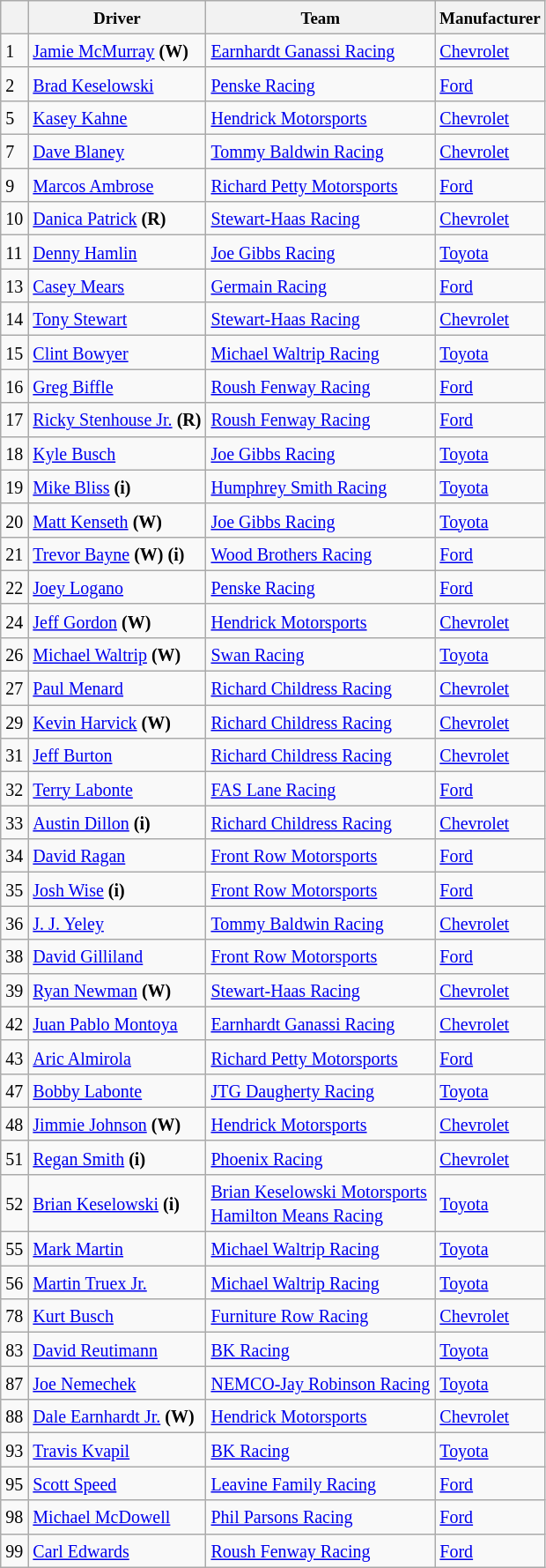<table class="wikitable">
<tr style="font-size:95%">
<th><small></small></th>
<th><small>Driver</small></th>
<th><small>Team</small></th>
<th><small>Manufacturer</small></th>
</tr>
<tr>
<td><small>1</small></td>
<td><small><a href='#'>Jamie McMurray</a> <strong>(W)</strong></small></td>
<td><a href='#'><small>Earnhardt Ganassi Racing</small></a></td>
<td><small><a href='#'>Chevrolet</a></small></td>
</tr>
<tr>
<td><small>2</small></td>
<td><a href='#'><small>Brad Keselowski</small></a></td>
<td><a href='#'><small>Penske Racing</small></a></td>
<td><a href='#'><small>Ford</small></a></td>
</tr>
<tr>
<td><small>5</small></td>
<td><a href='#'><small>Kasey Kahne</small></a></td>
<td><a href='#'><small>Hendrick Motorsports</small></a></td>
<td><small><a href='#'>Chevrolet</a></small></td>
</tr>
<tr>
<td><small>7</small></td>
<td><a href='#'><small>Dave Blaney</small></a></td>
<td><a href='#'><small>Tommy Baldwin Racing</small></a></td>
<td><small><a href='#'>Chevrolet</a></small></td>
</tr>
<tr>
<td><small>9</small></td>
<td><a href='#'><small>Marcos Ambrose</small></a></td>
<td><a href='#'><small>Richard Petty Motorsports</small></a></td>
<td><a href='#'><small>Ford</small></a></td>
</tr>
<tr>
<td><small>10</small></td>
<td><small><a href='#'>Danica Patrick</a> <strong>(R)</strong></small></td>
<td><a href='#'><small>Stewart-Haas Racing</small></a></td>
<td><small><a href='#'>Chevrolet</a></small></td>
</tr>
<tr>
<td><small>11</small></td>
<td><a href='#'><small>Denny Hamlin</small></a></td>
<td><a href='#'><small>Joe Gibbs Racing</small></a></td>
<td><small><a href='#'>Toyota</a></small></td>
</tr>
<tr>
<td><small>13</small></td>
<td><a href='#'><small>Casey Mears</small></a></td>
<td><a href='#'><small>Germain Racing</small></a></td>
<td><a href='#'><small>Ford</small></a></td>
</tr>
<tr>
<td><small>14</small></td>
<td><a href='#'><small>Tony Stewart</small></a></td>
<td><a href='#'><small>Stewart-Haas Racing</small></a></td>
<td><small><a href='#'>Chevrolet</a></small></td>
</tr>
<tr>
<td><small>15</small></td>
<td><a href='#'><small>Clint Bowyer</small></a></td>
<td><a href='#'><small>Michael Waltrip Racing</small></a></td>
<td><small><a href='#'>Toyota</a></small></td>
</tr>
<tr>
<td><small>16</small></td>
<td><a href='#'><small>Greg Biffle</small></a></td>
<td><a href='#'><small>Roush Fenway Racing</small></a></td>
<td><a href='#'><small>Ford</small></a></td>
</tr>
<tr>
<td><small>17</small></td>
<td><small><a href='#'>Ricky Stenhouse Jr.</a> <strong>(R)</strong></small></td>
<td><a href='#'><small>Roush Fenway Racing</small></a></td>
<td><a href='#'><small>Ford</small></a></td>
</tr>
<tr>
<td><small>18</small></td>
<td><a href='#'><small>Kyle Busch</small></a></td>
<td><a href='#'><small>Joe Gibbs Racing</small></a></td>
<td><small><a href='#'>Toyota</a></small></td>
</tr>
<tr>
<td><small>19</small></td>
<td><small><a href='#'>Mike Bliss</a> <strong>(i)</strong></small></td>
<td><a href='#'><small>Humphrey Smith Racing</small></a></td>
<td><small><a href='#'>Toyota</a></small></td>
</tr>
<tr>
<td><small>20</small></td>
<td><small><a href='#'>Matt Kenseth</a> <strong>(W)</strong></small></td>
<td><a href='#'><small>Joe Gibbs Racing</small></a></td>
<td><small><a href='#'>Toyota</a></small></td>
</tr>
<tr>
<td><small>21</small></td>
<td><small><a href='#'>Trevor Bayne</a> <strong>(W)</strong> <strong>(i)</strong></small></td>
<td><a href='#'><small>Wood Brothers Racing</small></a></td>
<td><a href='#'><small>Ford</small></a></td>
</tr>
<tr>
<td><small>22</small></td>
<td><a href='#'><small>Joey Logano</small></a></td>
<td><a href='#'><small>Penske Racing</small></a></td>
<td><a href='#'><small>Ford</small></a></td>
</tr>
<tr>
<td><small>24</small></td>
<td><small><a href='#'>Jeff Gordon</a> <strong>(W)</strong></small></td>
<td><a href='#'><small>Hendrick Motorsports</small></a></td>
<td><small><a href='#'>Chevrolet</a></small></td>
</tr>
<tr>
<td><small>26</small></td>
<td><small><a href='#'>Michael Waltrip</a> <strong>(W)</strong></small></td>
<td><a href='#'><small>Swan Racing</small></a></td>
<td><small><a href='#'>Toyota</a></small></td>
</tr>
<tr>
<td><small>27</small></td>
<td><a href='#'><small>Paul Menard</small></a></td>
<td><a href='#'><small>Richard Childress Racing</small></a></td>
<td><small><a href='#'>Chevrolet</a></small></td>
</tr>
<tr>
<td><small>29</small></td>
<td><small><a href='#'>Kevin Harvick</a> <strong>(W)</strong></small></td>
<td><a href='#'><small>Richard Childress Racing</small></a></td>
<td><small><a href='#'>Chevrolet</a></small></td>
</tr>
<tr>
<td><small>31</small></td>
<td><a href='#'><small>Jeff Burton</small></a></td>
<td><a href='#'><small>Richard Childress Racing</small></a></td>
<td><small><a href='#'>Chevrolet</a></small></td>
</tr>
<tr>
<td><small>32</small></td>
<td><small><a href='#'>Terry Labonte</a></small></td>
<td><a href='#'><small>FAS Lane Racing</small></a></td>
<td><a href='#'><small>Ford</small></a></td>
</tr>
<tr>
<td><small>33</small></td>
<td><small><a href='#'>Austin Dillon</a> <strong>(i)</strong></small></td>
<td><a href='#'><small>Richard Childress Racing</small></a></td>
<td><small><a href='#'>Chevrolet</a></small></td>
</tr>
<tr>
<td><small>34</small></td>
<td><a href='#'><small>David Ragan</small></a></td>
<td><a href='#'><small>Front Row Motorsports</small></a></td>
<td><a href='#'><small>Ford</small></a></td>
</tr>
<tr>
<td><small>35</small></td>
<td><small><a href='#'>Josh Wise</a> <strong>(i)</strong></small></td>
<td><a href='#'><small>Front Row Motorsports</small></a></td>
<td><a href='#'><small>Ford</small></a></td>
</tr>
<tr>
<td><small>36</small></td>
<td><a href='#'><small>J. J. Yeley</small></a></td>
<td><a href='#'><small>Tommy Baldwin Racing</small></a></td>
<td><small><a href='#'>Chevrolet</a></small></td>
</tr>
<tr>
<td><small>38</small></td>
<td><a href='#'><small>David Gilliland</small></a></td>
<td><a href='#'><small>Front Row Motorsports</small></a></td>
<td><a href='#'><small>Ford</small></a></td>
</tr>
<tr>
<td><small>39</small></td>
<td><small><a href='#'>Ryan Newman</a> <strong>(W)</strong></small></td>
<td><a href='#'><small>Stewart-Haas Racing</small></a></td>
<td><small><a href='#'>Chevrolet</a></small></td>
</tr>
<tr>
<td><small>42</small></td>
<td><a href='#'><small>Juan Pablo Montoya</small></a></td>
<td><a href='#'><small>Earnhardt Ganassi Racing</small></a></td>
<td><small><a href='#'>Chevrolet</a></small></td>
</tr>
<tr>
<td><small>43</small></td>
<td><a href='#'><small>Aric Almirola</small></a></td>
<td><a href='#'><small>Richard Petty Motorsports</small></a></td>
<td><a href='#'><small>Ford</small></a></td>
</tr>
<tr>
<td><small>47</small></td>
<td><a href='#'><small>Bobby Labonte</small></a></td>
<td><a href='#'><small>JTG Daugherty Racing</small></a></td>
<td><small><a href='#'>Toyota</a></small></td>
</tr>
<tr>
<td><small>48</small></td>
<td><small><a href='#'>Jimmie Johnson</a> <strong>(W)</strong></small></td>
<td><a href='#'><small>Hendrick Motorsports</small></a></td>
<td><small><a href='#'>Chevrolet</a></small></td>
</tr>
<tr>
<td><small>51</small></td>
<td><small><a href='#'>Regan Smith</a> <strong>(i)</strong></small></td>
<td><a href='#'><small>Phoenix Racing</small></a></td>
<td><small><a href='#'>Chevrolet</a></small></td>
</tr>
<tr>
<td><small>52</small></td>
<td><small><a href='#'>Brian Keselowski</a> <strong>(i)</strong></small></td>
<td><a href='#'><small>Brian Keselowski Motorsports</small></a><br><a href='#'><small>Hamilton Means Racing</small></a></td>
<td><small><a href='#'>Toyota</a></small></td>
</tr>
<tr>
<td><small>55</small></td>
<td><a href='#'><small>Mark Martin</small></a></td>
<td><a href='#'><small>Michael Waltrip Racing</small></a></td>
<td><small><a href='#'>Toyota</a></small></td>
</tr>
<tr>
<td><small>56</small></td>
<td><a href='#'><small>Martin Truex Jr.</small></a></td>
<td><a href='#'><small>Michael Waltrip Racing</small></a></td>
<td><small><a href='#'>Toyota</a></small></td>
</tr>
<tr>
<td><small>78</small></td>
<td><a href='#'><small>Kurt Busch</small></a></td>
<td><a href='#'><small>Furniture Row Racing</small></a></td>
<td><small><a href='#'>Chevrolet</a></small></td>
</tr>
<tr>
<td><small>83</small></td>
<td><a href='#'><small>David Reutimann</small></a></td>
<td><a href='#'><small>BK Racing</small></a></td>
<td><small><a href='#'>Toyota</a></small></td>
</tr>
<tr>
<td><small>87</small></td>
<td><a href='#'><small>Joe Nemechek</small></a></td>
<td><a href='#'><small>NEMCO-Jay Robinson Racing</small></a></td>
<td><small><a href='#'>Toyota</a></small></td>
</tr>
<tr>
<td><small>88</small></td>
<td><small><a href='#'>Dale Earnhardt Jr.</a> <strong>(W)</strong></small></td>
<td><a href='#'><small>Hendrick Motorsports</small></a></td>
<td><small><a href='#'>Chevrolet</a></small></td>
</tr>
<tr>
<td><small>93</small></td>
<td><a href='#'><small>Travis Kvapil</small></a></td>
<td><a href='#'><small>BK Racing</small></a></td>
<td><small><a href='#'>Toyota</a></small></td>
</tr>
<tr>
<td><small>95</small></td>
<td><a href='#'><small>Scott Speed</small></a></td>
<td><a href='#'><small>Leavine Family Racing</small></a></td>
<td><a href='#'><small>Ford</small></a></td>
</tr>
<tr>
<td><small>98</small></td>
<td><a href='#'><small>Michael McDowell</small></a></td>
<td><a href='#'><small>Phil Parsons Racing</small></a></td>
<td><a href='#'><small>Ford</small></a></td>
</tr>
<tr>
<td><small>99</small></td>
<td><small><a href='#'>Carl Edwards</a></small></td>
<td><a href='#'><small>Roush Fenway Racing</small></a></td>
<td><a href='#'><small>Ford</small></a></td>
</tr>
</table>
